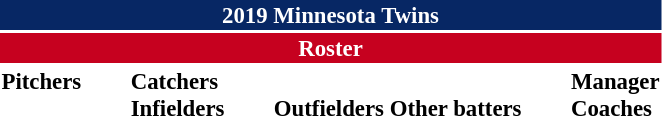<table class="toccolours" style="font-size: 95%;">
<tr>
<th colspan="10" style="background:#072764; color:#fff; text-align:center;">2019 Minnesota Twins</th>
</tr>
<tr>
<td colspan="10" style="background:#c6011f; color:white; text-align:center;"><strong>Roster</strong></td>
</tr>
<tr>
<td valign="top"><strong>Pitchers</strong><br>




























</td>
<td style="width:25px;"></td>
<td valign="top"><strong>Catchers</strong><br>

<strong>Infielders</strong>









</td>
<td style="width:25px;"></td>
<td valign="top"><br><strong>Outfielders</strong>







<strong>Other batters</strong>
</td>
<td style="width:25px;"></td>
<td valign="top"><strong>Manager</strong><br>
<strong>Coaches</strong>
  
  
  
 
 
 
 
 
 
 </td>
</tr>
</table>
